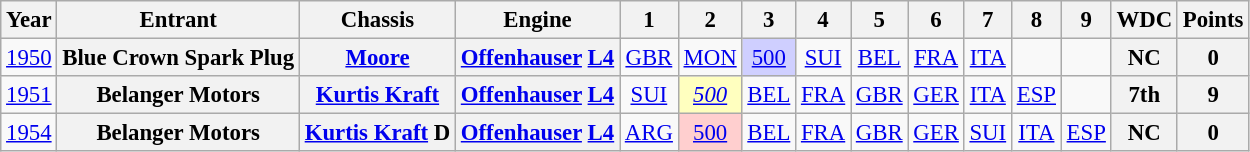<table class="wikitable" style="text-align:center; font-size:95%">
<tr>
<th>Year</th>
<th>Entrant</th>
<th>Chassis</th>
<th>Engine</th>
<th>1</th>
<th>2</th>
<th>3</th>
<th>4</th>
<th>5</th>
<th>6</th>
<th>7</th>
<th>8</th>
<th>9</th>
<th>WDC</th>
<th>Points</th>
</tr>
<tr>
<td><a href='#'>1950</a></td>
<th>Blue Crown Spark Plug</th>
<th><a href='#'>Moore</a></th>
<th><a href='#'>Offenhauser</a> <a href='#'>L4</a></th>
<td><a href='#'>GBR</a></td>
<td><a href='#'>MON</a></td>
<td style="background:#cfcfff;"><a href='#'>500</a><br></td>
<td><a href='#'>SUI</a></td>
<td><a href='#'>BEL</a></td>
<td><a href='#'>FRA</a></td>
<td><a href='#'>ITA</a></td>
<td></td>
<td></td>
<th>NC</th>
<th>0</th>
</tr>
<tr>
<td><a href='#'>1951</a></td>
<th>Belanger Motors</th>
<th><a href='#'>Kurtis Kraft</a></th>
<th><a href='#'>Offenhauser</a> <a href='#'>L4</a></th>
<td><a href='#'>SUI</a></td>
<td style="background:#ffffbf;"><em><a href='#'>500</a></em><br></td>
<td><a href='#'>BEL</a></td>
<td><a href='#'>FRA</a></td>
<td><a href='#'>GBR</a></td>
<td><a href='#'>GER</a></td>
<td><a href='#'>ITA</a></td>
<td><a href='#'>ESP</a></td>
<td></td>
<th>7th</th>
<th>9</th>
</tr>
<tr>
<td><a href='#'>1954</a></td>
<th>Belanger Motors</th>
<th><a href='#'>Kurtis Kraft</a> D</th>
<th><a href='#'>Offenhauser</a> <a href='#'>L4</a></th>
<td><a href='#'>ARG</a></td>
<td style="background:#ffcfcf;"><a href='#'>500</a><br></td>
<td><a href='#'>BEL</a></td>
<td><a href='#'>FRA</a></td>
<td><a href='#'>GBR</a></td>
<td><a href='#'>GER</a></td>
<td><a href='#'>SUI</a></td>
<td><a href='#'>ITA</a></td>
<td><a href='#'>ESP</a></td>
<th>NC</th>
<th>0</th>
</tr>
</table>
